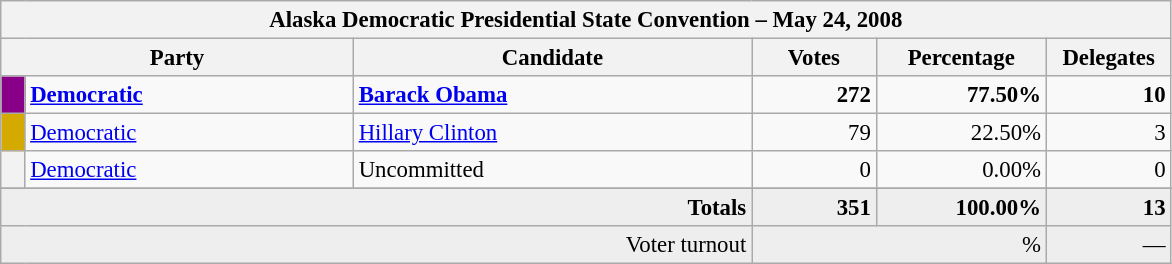<table class="wikitable" style="font-size:95%;">
<tr>
<th colspan="7">Alaska Democratic Presidential State Convention – May 24, 2008</th>
</tr>
<tr>
<th colspan="2" style="width: 15em">Party</th>
<th style="width: 17em">Candidate</th>
<th style="width: 5em">Votes</th>
<th style="width: 7em">Percentage</th>
<th style="width: 5em">Delegates</th>
</tr>
<tr>
<th style="background-color:#880088; width: 3px"></th>
<td style="width: 130px"><strong><a href='#'>Democratic</a></strong></td>
<td><strong><a href='#'>Barack Obama</a></strong></td>
<td align="right"><strong>272</strong></td>
<td align="right"><strong>77.50%</strong></td>
<td align="right"><strong>10</strong></td>
</tr>
<tr>
<th style="background-color:#D4AA00; width: 3px"></th>
<td style="width: 130px"><a href='#'>Democratic</a></td>
<td><a href='#'>Hillary Clinton</a></td>
<td align="right">79</td>
<td align="right">22.50%</td>
<td align="right">3</td>
</tr>
<tr>
<th></th>
<td style="width: 130px"><a href='#'>Democratic</a></td>
<td>Uncommitted</td>
<td align="right">0</td>
<td align="right">0.00%</td>
<td align="right">0</td>
</tr>
<tr>
</tr>
<tr bgcolor="#EEEEEE">
<td colspan="3" align="right"><strong>Totals</strong></td>
<td align="right"><strong>351</strong></td>
<td align="right"><strong>100.00%</strong></td>
<td align="right"><strong>13</strong></td>
</tr>
<tr bgcolor="#EEEEEE">
<td colspan="3" align="right">Voter turnout</td>
<td colspan="2" align="right">%</td>
<td align="right">—</td>
</tr>
</table>
